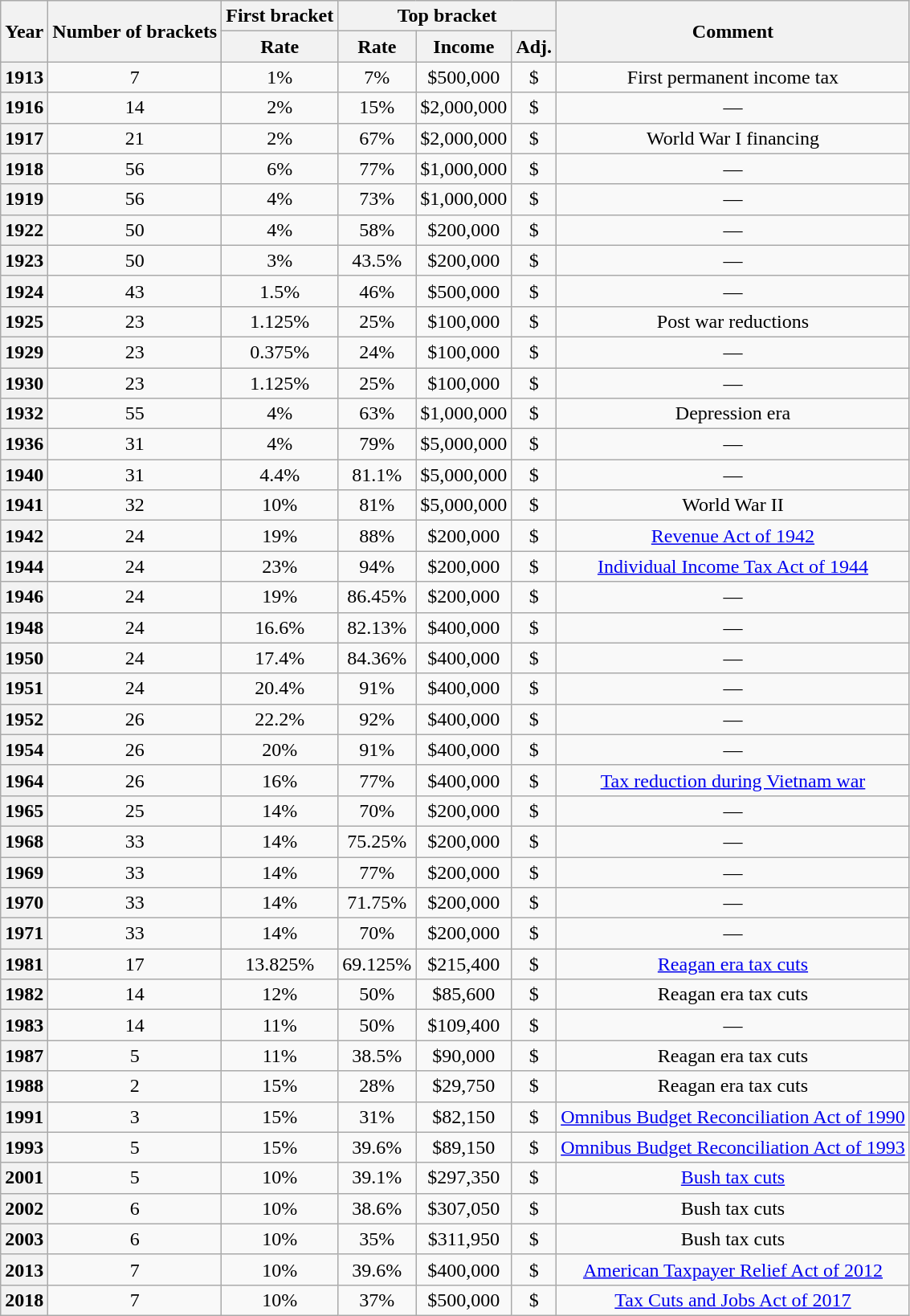<table class="wikitable collapsible sortable static-row-numbers mw-datatable sticky-header-multi sort-under" style="text-align:center;">
<tr>
<th rowspan=2>Year</th>
<th rowspan=2>Number of brackets</th>
<th>First bracket</th>
<th colspan=3>Top bracket</th>
<th rowspan=2>Comment</th>
</tr>
<tr>
<th>Rate</th>
<th>Rate</th>
<th>Income</th>
<th nowrap>Adj. </th>
</tr>
<tr>
<th>1913</th>
<td>7</td>
<td>1%</td>
<td>7%</td>
<td>$500,000</td>
<td>$</td>
<td>First permanent income tax</td>
</tr>
<tr>
<th>1916</th>
<td>14</td>
<td>2%</td>
<td>15%</td>
<td>$2,000,000</td>
<td>$</td>
<td>—</td>
</tr>
<tr>
<th>1917</th>
<td>21</td>
<td>2%</td>
<td>67%</td>
<td>$2,000,000</td>
<td>$</td>
<td>World War I financing</td>
</tr>
<tr>
<th>1918</th>
<td>56</td>
<td>6%</td>
<td>77%</td>
<td>$1,000,000</td>
<td>$</td>
<td>—</td>
</tr>
<tr>
<th>1919</th>
<td>56</td>
<td>4%</td>
<td>73%</td>
<td>$1,000,000</td>
<td>$</td>
<td>—</td>
</tr>
<tr>
<th>1922</th>
<td>50</td>
<td>4%</td>
<td>58%</td>
<td>$200,000</td>
<td>$</td>
<td>—</td>
</tr>
<tr>
<th>1923</th>
<td>50</td>
<td>3%</td>
<td>43.5%</td>
<td>$200,000</td>
<td>$</td>
<td>—</td>
</tr>
<tr>
<th>1924</th>
<td>43</td>
<td>1.5%</td>
<td>46%</td>
<td>$500,000</td>
<td>$</td>
<td>—</td>
</tr>
<tr>
<th>1925</th>
<td>23</td>
<td>1.125%</td>
<td>25%</td>
<td>$100,000</td>
<td>$</td>
<td>Post war reductions</td>
</tr>
<tr>
<th>1929</th>
<td>23</td>
<td>0.375%</td>
<td>24%</td>
<td>$100,000</td>
<td>$</td>
<td>—</td>
</tr>
<tr>
<th>1930</th>
<td>23</td>
<td>1.125%</td>
<td>25%</td>
<td>$100,000</td>
<td>$</td>
<td>—</td>
</tr>
<tr>
<th>1932</th>
<td>55</td>
<td>4%</td>
<td>63%</td>
<td>$1,000,000</td>
<td>$</td>
<td>Depression era</td>
</tr>
<tr>
<th>1936</th>
<td>31</td>
<td>4%</td>
<td>79%</td>
<td>$5,000,000</td>
<td>$</td>
<td>—</td>
</tr>
<tr>
<th>1940</th>
<td>31</td>
<td>4.4%</td>
<td>81.1%</td>
<td>$5,000,000</td>
<td>$</td>
<td>—</td>
</tr>
<tr>
<th>1941</th>
<td>32</td>
<td>10%</td>
<td>81%</td>
<td>$5,000,000</td>
<td>$</td>
<td>World War II</td>
</tr>
<tr>
<th>1942</th>
<td>24</td>
<td>19%</td>
<td>88%</td>
<td>$200,000</td>
<td>$</td>
<td><a href='#'>Revenue Act of 1942</a></td>
</tr>
<tr>
<th>1944</th>
<td>24</td>
<td>23%</td>
<td>94%</td>
<td>$200,000</td>
<td>$</td>
<td nowrap><a href='#'>Individual Income Tax Act of 1944</a></td>
</tr>
<tr>
<th>1946</th>
<td>24</td>
<td>19%</td>
<td>86.45%</td>
<td>$200,000</td>
<td>$</td>
<td>—</td>
</tr>
<tr>
<th>1948</th>
<td>24</td>
<td>16.6%</td>
<td>82.13%</td>
<td>$400,000</td>
<td>$</td>
<td>—</td>
</tr>
<tr>
<th>1950</th>
<td>24</td>
<td>17.4%</td>
<td>84.36%</td>
<td>$400,000</td>
<td>$</td>
<td>—</td>
</tr>
<tr>
<th>1951</th>
<td>24</td>
<td>20.4%</td>
<td>91%</td>
<td>$400,000</td>
<td>$</td>
<td>—</td>
</tr>
<tr>
<th>1952</th>
<td>26</td>
<td>22.2%</td>
<td>92%</td>
<td>$400,000</td>
<td>$</td>
<td>—</td>
</tr>
<tr>
<th>1954</th>
<td>26</td>
<td>20%</td>
<td>91%</td>
<td>$400,000</td>
<td>$</td>
<td>—</td>
</tr>
<tr>
<th>1964</th>
<td>26</td>
<td>16%</td>
<td>77%</td>
<td>$400,000</td>
<td>$</td>
<td><a href='#'>Tax reduction during Vietnam war</a></td>
</tr>
<tr>
<th>1965</th>
<td>25</td>
<td>14%</td>
<td>70%</td>
<td>$200,000</td>
<td>$</td>
<td>—</td>
</tr>
<tr>
<th>1968</th>
<td>33</td>
<td>14%</td>
<td>75.25%</td>
<td>$200,000</td>
<td>$</td>
<td>—</td>
</tr>
<tr>
<th>1969</th>
<td>33</td>
<td>14%</td>
<td>77%</td>
<td>$200,000</td>
<td>$</td>
<td>—</td>
</tr>
<tr>
<th>1970</th>
<td>33</td>
<td>14%</td>
<td>71.75%</td>
<td>$200,000</td>
<td>$</td>
<td>—</td>
</tr>
<tr>
<th>1971</th>
<td>33</td>
<td>14%</td>
<td>70%</td>
<td>$200,000</td>
<td>$</td>
<td>—</td>
</tr>
<tr>
<th>1981</th>
<td>17</td>
<td>13.825%</td>
<td>69.125%</td>
<td>$215,400</td>
<td>$</td>
<td><a href='#'>Reagan era tax cuts</a></td>
</tr>
<tr>
<th>1982</th>
<td>14</td>
<td>12%</td>
<td>50%</td>
<td>$85,600</td>
<td>$</td>
<td>Reagan era tax cuts</td>
</tr>
<tr>
<th>1983</th>
<td>14</td>
<td>11%</td>
<td>50%</td>
<td>$109,400</td>
<td>$</td>
<td>—</td>
</tr>
<tr>
<th>1987</th>
<td>5</td>
<td>11%</td>
<td>38.5%</td>
<td>$90,000</td>
<td>$</td>
<td>Reagan era tax cuts</td>
</tr>
<tr>
<th>1988</th>
<td>2</td>
<td>15%</td>
<td>28%</td>
<td>$29,750</td>
<td>$</td>
<td>Reagan era tax cuts</td>
</tr>
<tr>
<th>1991</th>
<td>3</td>
<td>15%</td>
<td>31%</td>
<td>$82,150</td>
<td>$</td>
<td><a href='#'>Omnibus Budget Reconciliation Act of 1990</a></td>
</tr>
<tr>
<th>1993</th>
<td>5</td>
<td>15%</td>
<td>39.6%</td>
<td>$89,150</td>
<td>$</td>
<td><a href='#'>Omnibus Budget Reconciliation Act of 1993</a></td>
</tr>
<tr>
<th>2001</th>
<td>5</td>
<td>10%</td>
<td>39.1%</td>
<td>$297,350</td>
<td>$</td>
<td><a href='#'>Bush tax cuts</a></td>
</tr>
<tr>
<th>2002</th>
<td>6</td>
<td>10%</td>
<td>38.6%</td>
<td>$307,050</td>
<td>$</td>
<td>Bush tax cuts</td>
</tr>
<tr>
<th>2003</th>
<td>6</td>
<td>10%</td>
<td>35%</td>
<td>$311,950</td>
<td>$</td>
<td>Bush tax cuts</td>
</tr>
<tr>
<th>2013</th>
<td>7</td>
<td>10%</td>
<td>39.6%</td>
<td>$400,000</td>
<td>$</td>
<td><a href='#'>American Taxpayer Relief Act of 2012</a></td>
</tr>
<tr>
<th>2018</th>
<td>7</td>
<td>10%</td>
<td>37%</td>
<td>$500,000</td>
<td>$</td>
<td><a href='#'>Tax Cuts and Jobs Act of 2017</a></td>
</tr>
</table>
